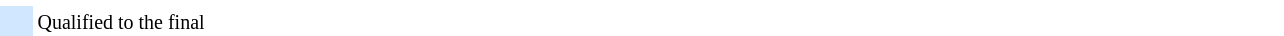<table width=68%>
<tr>
<td style="width: 20px;"></td>
<td bgcolor=#ffffff></td>
</tr>
<tr>
<td bgcolor=#d0e7ff></td>
<td bgcolor=#ffffff><small>Qualified to the final</small></td>
</tr>
</table>
